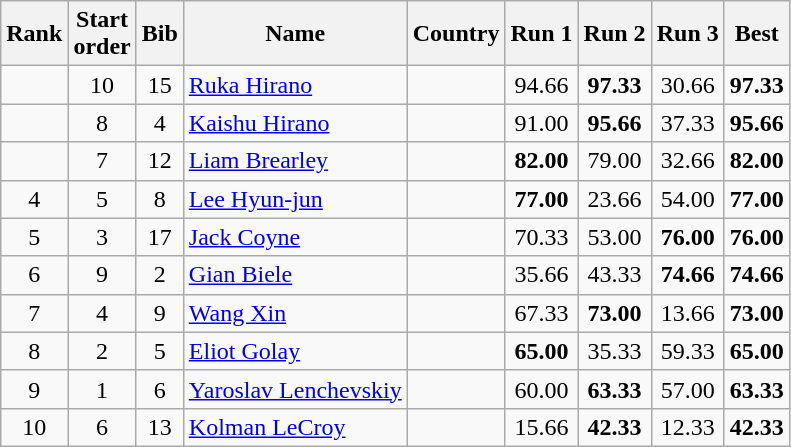<table class="wikitable sortable" style="text-align:center">
<tr>
<th>Rank</th>
<th>Start<br>order</th>
<th>Bib</th>
<th>Name</th>
<th>Country</th>
<th>Run 1</th>
<th>Run 2</th>
<th>Run 3</th>
<th>Best</th>
</tr>
<tr>
<td></td>
<td>10</td>
<td>15</td>
<td align=left><a href='#'>Ruka Hirano</a></td>
<td align=left></td>
<td>94.66</td>
<td><strong>97.33</strong></td>
<td>30.66</td>
<td><strong>97.33</strong></td>
</tr>
<tr>
<td></td>
<td>8</td>
<td>4</td>
<td align=left><a href='#'>Kaishu Hirano</a></td>
<td align=left></td>
<td>91.00</td>
<td><strong>95.66</strong></td>
<td>37.33</td>
<td><strong>95.66</strong></td>
</tr>
<tr>
<td></td>
<td>7</td>
<td>12</td>
<td align=left><a href='#'>Liam Brearley</a></td>
<td align=left></td>
<td><strong>82.00</strong></td>
<td>79.00</td>
<td>32.66</td>
<td><strong>82.00</strong></td>
</tr>
<tr>
<td>4</td>
<td>5</td>
<td>8</td>
<td align=left><a href='#'>Lee Hyun-jun</a></td>
<td align=left></td>
<td><strong>77.00</strong></td>
<td>23.66</td>
<td>54.00</td>
<td><strong>77.00</strong></td>
</tr>
<tr>
<td>5</td>
<td>3</td>
<td>17</td>
<td align=left><a href='#'>Jack Coyne</a></td>
<td align=left></td>
<td>70.33</td>
<td>53.00</td>
<td><strong>76.00</strong></td>
<td><strong>76.00</strong></td>
</tr>
<tr>
<td>6</td>
<td>9</td>
<td>2</td>
<td align=left><a href='#'>Gian Biele</a></td>
<td align=left></td>
<td>35.66</td>
<td>43.33</td>
<td><strong>74.66</strong></td>
<td><strong>74.66</strong></td>
</tr>
<tr>
<td>7</td>
<td>4</td>
<td>9</td>
<td align=left><a href='#'>Wang Xin</a></td>
<td align=left></td>
<td>67.33</td>
<td><strong>73.00</strong></td>
<td>13.66</td>
<td><strong>73.00</strong></td>
</tr>
<tr>
<td>8</td>
<td>2</td>
<td>5</td>
<td align=left><a href='#'>Eliot Golay</a></td>
<td align=left></td>
<td><strong>65.00</strong></td>
<td>35.33</td>
<td>59.33</td>
<td><strong>65.00</strong></td>
</tr>
<tr>
<td>9</td>
<td>1</td>
<td>6</td>
<td align=left><a href='#'>Yaroslav Lenchevskiy</a></td>
<td align=left></td>
<td>60.00</td>
<td><strong>63.33</strong></td>
<td>57.00</td>
<td><strong>63.33</strong></td>
</tr>
<tr>
<td>10</td>
<td>6</td>
<td>13</td>
<td align=left><a href='#'>Kolman LeCroy</a></td>
<td align=left></td>
<td>15.66</td>
<td><strong>42.33</strong></td>
<td>12.33</td>
<td><strong>42.33</strong></td>
</tr>
</table>
